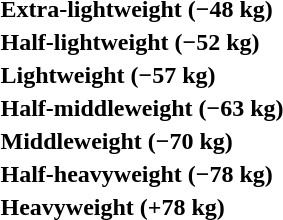<table>
<tr>
<th rowspan=2 style="text-align:left;">Extra-lightweight (−48 kg)</th>
<td rowspan=2></td>
<td rowspan=2></td>
<td></td>
</tr>
<tr>
<td></td>
</tr>
<tr>
<th rowspan=2 style="text-align:left;">Half-lightweight (−52 kg)</th>
<td rowspan=2></td>
<td rowspan=2></td>
<td></td>
</tr>
<tr>
<td></td>
</tr>
<tr>
<th rowspan=2 style="text-align:left;">Lightweight (−57 kg)</th>
<td rowspan=2></td>
<td rowspan=2></td>
<td></td>
</tr>
<tr>
<td></td>
</tr>
<tr>
<th rowspan=2 style="text-align:left;">Half-middleweight (−63 kg)</th>
<td rowspan=2></td>
<td rowspan=2></td>
<td></td>
</tr>
<tr>
<td></td>
</tr>
<tr>
<th rowspan=2 style="text-align:left;">Middleweight (−70 kg)</th>
<td rowspan=2></td>
<td rowspan=2></td>
<td></td>
</tr>
<tr>
<td></td>
</tr>
<tr>
<th rowspan=2 style="text-align:left;">Half-heavyweight (−78 kg)</th>
<td rowspan=2></td>
<td rowspan=2></td>
<td></td>
</tr>
<tr>
<td></td>
</tr>
<tr>
<th rowspan=2 style="text-align:left;">Heavyweight (+78 kg)</th>
<td rowspan=2></td>
<td rowspan=2></td>
<td></td>
</tr>
<tr>
<td></td>
</tr>
</table>
